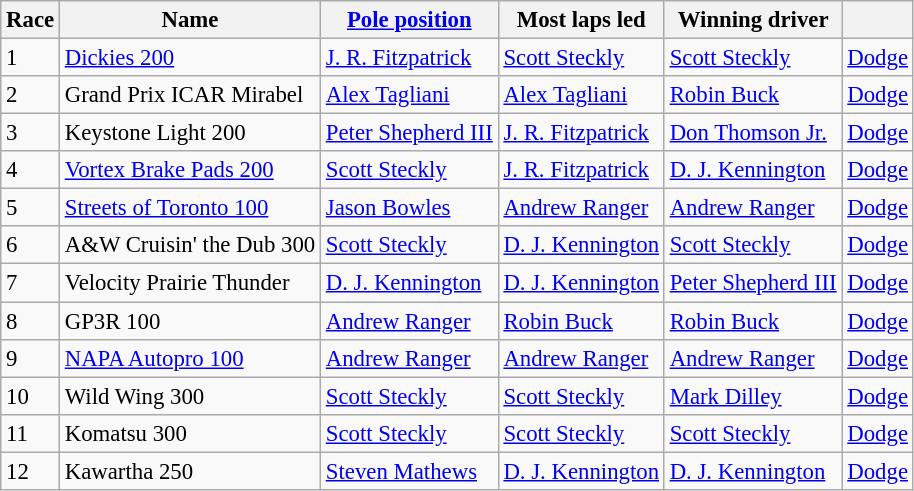<table class="wikitable sortable" style="font-size:95%">
<tr>
<th>Race</th>
<th>Name</th>
<th><a href='#'>Pole position</a></th>
<th>Most laps led</th>
<th>Winning driver</th>
<th></th>
</tr>
<tr>
<td>1</td>
<td><a href='#'>Dickies 200</a></td>
<td><a href='#'>J. R. Fitzpatrick</a></td>
<td><a href='#'>Scott Steckly</a></td>
<td><a href='#'>Scott Steckly</a></td>
<td><a href='#'>Dodge</a></td>
</tr>
<tr>
<td>2</td>
<td>Grand Prix ICAR Mirabel</td>
<td><a href='#'>Alex Tagliani</a></td>
<td><a href='#'>Alex Tagliani</a></td>
<td><a href='#'>Robin Buck</a></td>
<td><a href='#'>Dodge</a></td>
</tr>
<tr>
<td>3</td>
<td>Keystone Light 200</td>
<td><a href='#'>Peter Shepherd III</a></td>
<td><a href='#'>J. R. Fitzpatrick</a></td>
<td><a href='#'>Don Thomson Jr.</a></td>
<td><a href='#'>Dodge</a></td>
</tr>
<tr>
<td>4</td>
<td><a href='#'>Vortex Brake Pads 200</a></td>
<td><a href='#'>Scott Steckly</a> </td>
<td><a href='#'>J. R. Fitzpatrick</a></td>
<td><a href='#'>D. J. Kennington</a></td>
<td><a href='#'>Dodge</a></td>
</tr>
<tr>
<td>5</td>
<td><a href='#'>Streets of Toronto 100</a></td>
<td><a href='#'>Jason Bowles</a></td>
<td><a href='#'>Andrew Ranger</a></td>
<td><a href='#'>Andrew Ranger</a></td>
<td><a href='#'>Dodge</a></td>
</tr>
<tr>
<td>6</td>
<td>A&W Cruisin' the Dub 300</td>
<td><a href='#'>Scott Steckly</a></td>
<td><a href='#'>D. J. Kennington</a></td>
<td><a href='#'>Scott Steckly</a></td>
<td><a href='#'>Dodge</a></td>
</tr>
<tr>
<td>7</td>
<td>Velocity Prairie Thunder</td>
<td><a href='#'>D. J. Kennington</a></td>
<td><a href='#'>D. J. Kennington</a></td>
<td><a href='#'>Peter Shepherd III</a></td>
<td><a href='#'>Dodge</a></td>
</tr>
<tr>
<td>8</td>
<td>GP3R 100</td>
<td><a href='#'>Andrew Ranger</a></td>
<td><a href='#'>Robin Buck</a></td>
<td><a href='#'>Robin Buck</a></td>
<td><a href='#'>Dodge</a></td>
</tr>
<tr>
<td>9</td>
<td><a href='#'>NAPA Autopro 100</a></td>
<td><a href='#'>Andrew Ranger</a></td>
<td><a href='#'>Andrew Ranger</a></td>
<td><a href='#'>Andrew Ranger</a></td>
<td><a href='#'>Dodge</a></td>
</tr>
<tr>
<td>10</td>
<td>Wild Wing 300</td>
<td><a href='#'>Scott Steckly</a></td>
<td><a href='#'>Scott Steckly</a></td>
<td><a href='#'>Mark Dilley</a></td>
<td><a href='#'>Dodge</a></td>
</tr>
<tr>
<td>11</td>
<td>Komatsu 300</td>
<td><a href='#'>Scott Steckly</a></td>
<td><a href='#'>Scott Steckly</a></td>
<td><a href='#'>Scott Steckly</a></td>
<td><a href='#'>Dodge</a></td>
</tr>
<tr>
<td>12</td>
<td>Kawartha 250</td>
<td><a href='#'>Steven Mathews</a></td>
<td><a href='#'>D. J. Kennington</a></td>
<td><a href='#'>D. J. Kennington</a></td>
<td><a href='#'>Dodge</a></td>
</tr>
</table>
